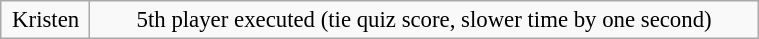<table class="wikitable plainrowheaders floatright" style="font-size: 95%; margin: 10px; text-align: center;" align="right" width="40%">
<tr>
<td>Kristen</td>
<td>5th player executed (tie quiz score, slower time by one second)</td>
</tr>
</table>
